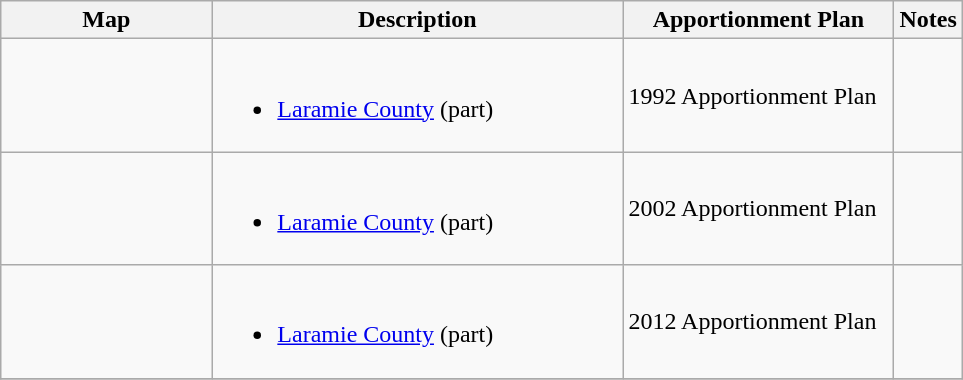<table class="wikitable sortable">
<tr>
<th style="width:100pt;">Map</th>
<th style="width:200pt;">Description</th>
<th style="width:130pt;">Apportionment Plan</th>
<th style="width:15pt;">Notes</th>
</tr>
<tr>
<td></td>
<td><br><ul><li><a href='#'>Laramie County</a> (part)</li></ul></td>
<td>1992 Apportionment Plan</td>
<td></td>
</tr>
<tr>
<td></td>
<td><br><ul><li><a href='#'>Laramie County</a> (part)</li></ul></td>
<td>2002 Apportionment Plan</td>
<td></td>
</tr>
<tr>
<td></td>
<td><br><ul><li><a href='#'>Laramie County</a> (part)</li></ul></td>
<td>2012 Apportionment Plan</td>
<td></td>
</tr>
<tr>
</tr>
</table>
